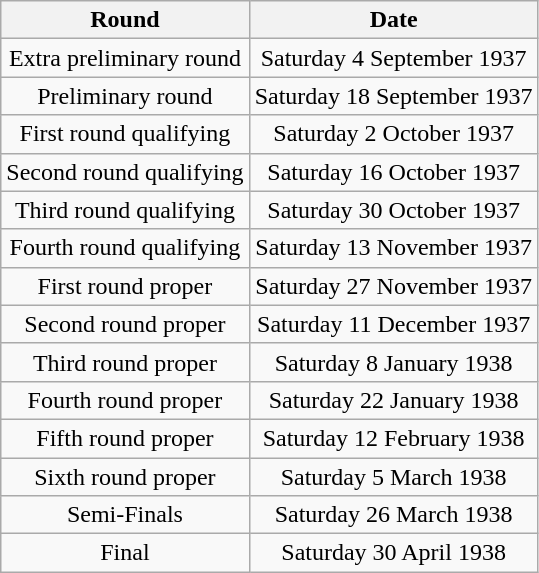<table class="wikitable" style="text-align: center">
<tr>
<th>Round</th>
<th>Date</th>
</tr>
<tr>
<td>Extra preliminary round</td>
<td>Saturday 4 September 1937</td>
</tr>
<tr>
<td>Preliminary round</td>
<td>Saturday 18 September 1937</td>
</tr>
<tr>
<td>First round qualifying</td>
<td>Saturday 2 October 1937</td>
</tr>
<tr>
<td>Second round qualifying</td>
<td>Saturday 16 October 1937</td>
</tr>
<tr>
<td>Third round qualifying</td>
<td>Saturday 30 October 1937</td>
</tr>
<tr>
<td>Fourth round qualifying</td>
<td>Saturday 13 November 1937</td>
</tr>
<tr>
<td>First round proper</td>
<td>Saturday 27 November 1937</td>
</tr>
<tr>
<td>Second round proper</td>
<td>Saturday 11 December 1937</td>
</tr>
<tr>
<td>Third round proper</td>
<td>Saturday 8 January 1938</td>
</tr>
<tr>
<td>Fourth round proper</td>
<td>Saturday 22 January 1938</td>
</tr>
<tr>
<td>Fifth round proper</td>
<td>Saturday 12 February 1938</td>
</tr>
<tr>
<td>Sixth round proper</td>
<td>Saturday 5 March 1938</td>
</tr>
<tr>
<td>Semi-Finals</td>
<td>Saturday 26 March 1938</td>
</tr>
<tr>
<td>Final</td>
<td>Saturday 30 April 1938</td>
</tr>
</table>
